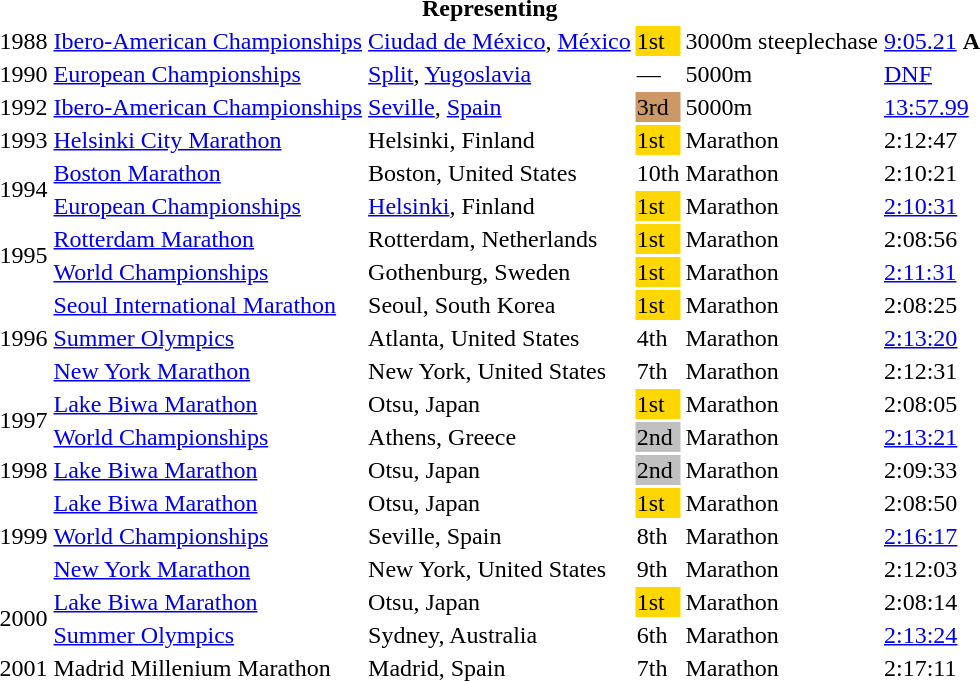<table>
<tr>
<th colspan="6">Representing </th>
</tr>
<tr>
<td>1988</td>
<td><a href='#'>Ibero-American Championships</a></td>
<td><a href='#'>Ciudad de México</a>, <a href='#'>México</a></td>
<td bgcolor=gold>1st</td>
<td>3000m steeplechase</td>
<td><a href='#'>9:05.21</a> <strong>A</strong></td>
</tr>
<tr>
<td>1990</td>
<td><a href='#'>European Championships</a></td>
<td><a href='#'>Split</a>, <a href='#'>Yugoslavia</a></td>
<td>—</td>
<td>5000m</td>
<td><a href='#'>DNF</a></td>
</tr>
<tr>
<td>1992</td>
<td><a href='#'>Ibero-American Championships</a></td>
<td><a href='#'>Seville</a>, <a href='#'>Spain</a></td>
<td bgcolor="cc9966">3rd</td>
<td>5000m</td>
<td><a href='#'>13:57.99</a></td>
</tr>
<tr>
<td>1993</td>
<td><a href='#'>Helsinki City Marathon</a></td>
<td>Helsinki, Finland</td>
<td bgcolor=gold>1st</td>
<td>Marathon</td>
<td>2:12:47</td>
</tr>
<tr>
<td rowspan=2>1994</td>
<td><a href='#'>Boston Marathon</a></td>
<td>Boston, United States</td>
<td>10th</td>
<td>Marathon</td>
<td>2:10:21</td>
</tr>
<tr>
<td><a href='#'>European Championships</a></td>
<td><a href='#'>Helsinki</a>, Finland</td>
<td bgcolor=gold>1st</td>
<td>Marathon</td>
<td><a href='#'>2:10:31</a></td>
</tr>
<tr>
<td rowspan=2>1995</td>
<td><a href='#'>Rotterdam Marathon</a></td>
<td>Rotterdam, Netherlands</td>
<td bgcolor=gold>1st</td>
<td>Marathon</td>
<td>2:08:56</td>
</tr>
<tr>
<td><a href='#'>World Championships</a></td>
<td>Gothenburg, Sweden</td>
<td bgcolor=gold>1st</td>
<td>Marathon</td>
<td><a href='#'>2:11:31</a></td>
</tr>
<tr>
<td rowspan=3>1996</td>
<td><a href='#'>Seoul International Marathon</a></td>
<td>Seoul, South Korea</td>
<td bgcolor=gold>1st</td>
<td>Marathon</td>
<td>2:08:25</td>
</tr>
<tr>
<td><a href='#'>Summer Olympics</a></td>
<td>Atlanta, United States</td>
<td>4th</td>
<td>Marathon</td>
<td><a href='#'>2:13:20</a></td>
</tr>
<tr>
<td><a href='#'>New York Marathon</a></td>
<td>New York, United States</td>
<td>7th</td>
<td>Marathon</td>
<td>2:12:31</td>
</tr>
<tr>
<td rowspan=2>1997</td>
<td><a href='#'>Lake Biwa Marathon</a></td>
<td>Otsu, Japan</td>
<td bgcolor=gold>1st</td>
<td>Marathon</td>
<td>2:08:05</td>
</tr>
<tr>
<td><a href='#'>World Championships</a></td>
<td>Athens, Greece</td>
<td bgcolor=silver>2nd</td>
<td>Marathon</td>
<td><a href='#'>2:13:21</a></td>
</tr>
<tr>
<td>1998</td>
<td><a href='#'>Lake Biwa Marathon</a></td>
<td>Otsu, Japan</td>
<td bgcolor=silver>2nd</td>
<td>Marathon</td>
<td>2:09:33</td>
</tr>
<tr>
<td rowspan=3>1999</td>
<td><a href='#'>Lake Biwa Marathon</a></td>
<td>Otsu, Japan</td>
<td bgcolor=gold>1st</td>
<td>Marathon</td>
<td>2:08:50</td>
</tr>
<tr>
<td><a href='#'>World Championships</a></td>
<td>Seville, Spain</td>
<td>8th</td>
<td>Marathon</td>
<td><a href='#'>2:16:17</a></td>
</tr>
<tr>
<td><a href='#'>New York Marathon</a></td>
<td>New York, United States</td>
<td>9th</td>
<td>Marathon</td>
<td>2:12:03</td>
</tr>
<tr>
<td rowspan=2>2000</td>
<td><a href='#'>Lake Biwa Marathon</a></td>
<td>Otsu, Japan</td>
<td bgcolor=gold>1st</td>
<td>Marathon</td>
<td>2:08:14</td>
</tr>
<tr>
<td><a href='#'>Summer Olympics</a></td>
<td>Sydney, Australia</td>
<td>6th</td>
<td>Marathon</td>
<td><a href='#'>2:13:24</a></td>
</tr>
<tr>
<td>2001</td>
<td>Madrid Millenium Marathon</td>
<td>Madrid, Spain</td>
<td>7th</td>
<td>Marathon</td>
<td>2:17:11</td>
</tr>
</table>
